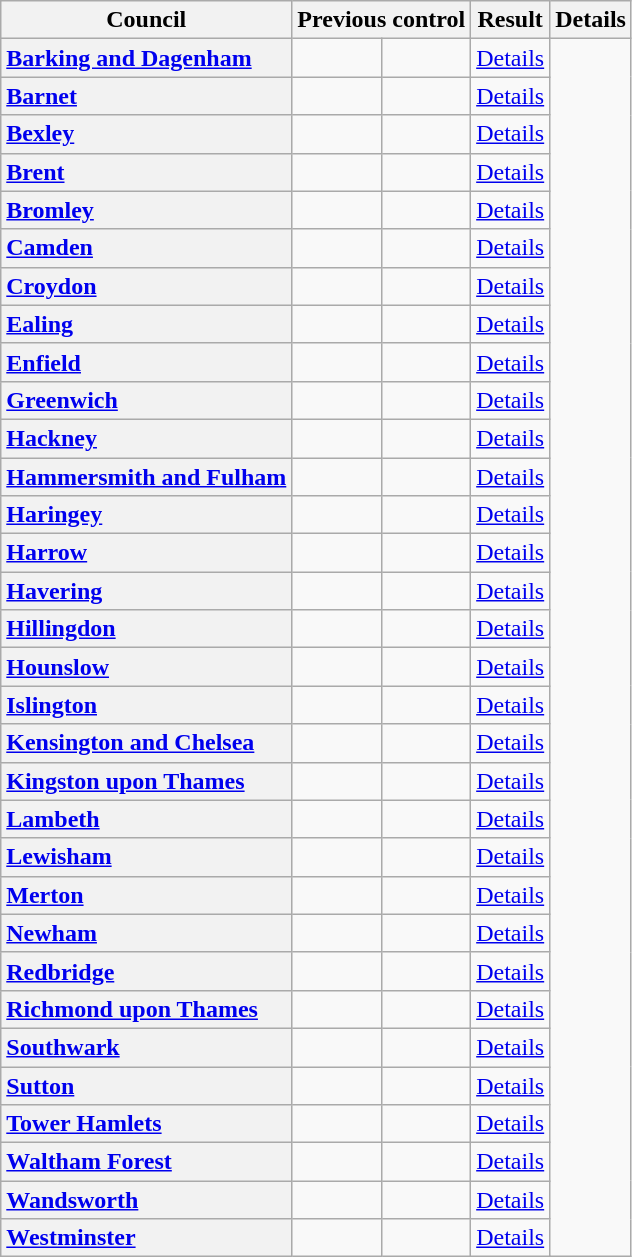<table class="wikitable">
<tr>
<th scope="col">Council</th>
<th colspan=2>Previous control</th>
<th colspan=2>Result</th>
<th scope="col" class="unsortable">Details</th>
</tr>
<tr>
<th scope="row" style="text-align: left;"><a href='#'>Barking and Dagenham</a></th>
<td></td>
<td></td>
<td><a href='#'>Details</a></td>
</tr>
<tr>
<th scope="row" style="text-align: left;"><a href='#'>Barnet</a></th>
<td></td>
<td></td>
<td><a href='#'>Details</a></td>
</tr>
<tr>
<th scope="row" style="text-align: left;"><a href='#'>Bexley</a></th>
<td></td>
<td></td>
<td><a href='#'>Details</a></td>
</tr>
<tr>
<th scope="row" style="text-align: left;"><a href='#'>Brent</a></th>
<td></td>
<td></td>
<td><a href='#'>Details</a></td>
</tr>
<tr>
<th scope="row" style="text-align: left;"><a href='#'>Bromley</a></th>
<td></td>
<td></td>
<td><a href='#'>Details</a></td>
</tr>
<tr>
<th scope="row" style="text-align: left;"><a href='#'>Camden</a></th>
<td></td>
<td></td>
<td><a href='#'>Details</a></td>
</tr>
<tr>
<th scope="row" style="text-align: left;"><a href='#'>Croydon</a></th>
<td></td>
<td></td>
<td><a href='#'>Details</a></td>
</tr>
<tr>
<th scope="row" style="text-align: left;"><a href='#'>Ealing</a></th>
<td></td>
<td></td>
<td><a href='#'>Details</a></td>
</tr>
<tr>
<th scope="row" style="text-align: left;"><a href='#'>Enfield</a></th>
<td></td>
<td></td>
<td><a href='#'>Details</a></td>
</tr>
<tr>
<th scope="row" style="text-align: left;"><a href='#'>Greenwich</a></th>
<td></td>
<td></td>
<td><a href='#'>Details</a></td>
</tr>
<tr>
<th scope="row" style="text-align: left;"><a href='#'>Hackney</a></th>
<td></td>
<td></td>
<td><a href='#'>Details</a></td>
</tr>
<tr>
<th scope="row" style="text-align: left;"><a href='#'>Hammersmith and Fulham</a></th>
<td></td>
<td></td>
<td><a href='#'>Details</a></td>
</tr>
<tr>
<th scope="row" style="text-align: left;"><a href='#'>Haringey</a></th>
<td></td>
<td></td>
<td><a href='#'>Details</a></td>
</tr>
<tr>
<th scope="row" style="text-align: left;"><a href='#'>Harrow</a></th>
<td></td>
<td></td>
<td><a href='#'>Details</a></td>
</tr>
<tr>
<th scope="row" style="text-align: left;"><a href='#'>Havering</a></th>
<td></td>
<td></td>
<td><a href='#'>Details</a></td>
</tr>
<tr>
<th scope="row" style="text-align: left;"><a href='#'>Hillingdon</a></th>
<td></td>
<td></td>
<td><a href='#'>Details</a></td>
</tr>
<tr>
<th scope="row" style="text-align: left;"><a href='#'>Hounslow</a></th>
<td></td>
<td></td>
<td><a href='#'>Details</a></td>
</tr>
<tr>
<th scope="row" style="text-align: left;"><a href='#'>Islington</a></th>
<td></td>
<td></td>
<td><a href='#'>Details</a></td>
</tr>
<tr>
<th scope="row" style="text-align: left;"><a href='#'>Kensington and Chelsea</a></th>
<td></td>
<td></td>
<td><a href='#'>Details</a></td>
</tr>
<tr>
<th scope="row" style="text-align: left;"><a href='#'>Kingston upon Thames</a></th>
<td></td>
<td></td>
<td><a href='#'>Details</a></td>
</tr>
<tr>
<th scope="row" style="text-align: left;"><a href='#'>Lambeth</a></th>
<td></td>
<td></td>
<td><a href='#'>Details</a></td>
</tr>
<tr>
<th scope="row" style="text-align: left;"><a href='#'>Lewisham</a></th>
<td></td>
<td></td>
<td><a href='#'>Details</a></td>
</tr>
<tr>
<th scope="row" style="text-align: left;"><a href='#'>Merton</a></th>
<td></td>
<td></td>
<td><a href='#'>Details</a></td>
</tr>
<tr>
<th scope="row" style="text-align: left;"><a href='#'>Newham</a></th>
<td></td>
<td></td>
<td><a href='#'>Details</a></td>
</tr>
<tr>
<th scope="row" style="text-align: left;"><a href='#'>Redbridge</a></th>
<td></td>
<td></td>
<td><a href='#'>Details</a></td>
</tr>
<tr>
<th scope="row" style="text-align: left;"><a href='#'>Richmond upon Thames</a></th>
<td></td>
<td></td>
<td><a href='#'>Details</a></td>
</tr>
<tr>
<th scope="row" style="text-align: left;"><a href='#'>Southwark</a></th>
<td></td>
<td></td>
<td><a href='#'>Details</a></td>
</tr>
<tr>
<th scope="row" style="text-align: left;"><a href='#'>Sutton</a></th>
<td></td>
<td></td>
<td><a href='#'>Details</a></td>
</tr>
<tr>
<th scope="row" style="text-align: left;"><a href='#'>Tower Hamlets</a></th>
<td></td>
<td></td>
<td><a href='#'>Details</a></td>
</tr>
<tr>
<th scope="row" style="text-align: left;"><a href='#'>Waltham Forest</a></th>
<td></td>
<td></td>
<td><a href='#'>Details</a></td>
</tr>
<tr>
<th scope="row" style="text-align: left;"><a href='#'>Wandsworth</a></th>
<td></td>
<td></td>
<td><a href='#'>Details</a></td>
</tr>
<tr>
<th scope="row" style="text-align: left;"><a href='#'>Westminster</a></th>
<td></td>
<td></td>
<td><a href='#'>Details</a></td>
</tr>
</table>
